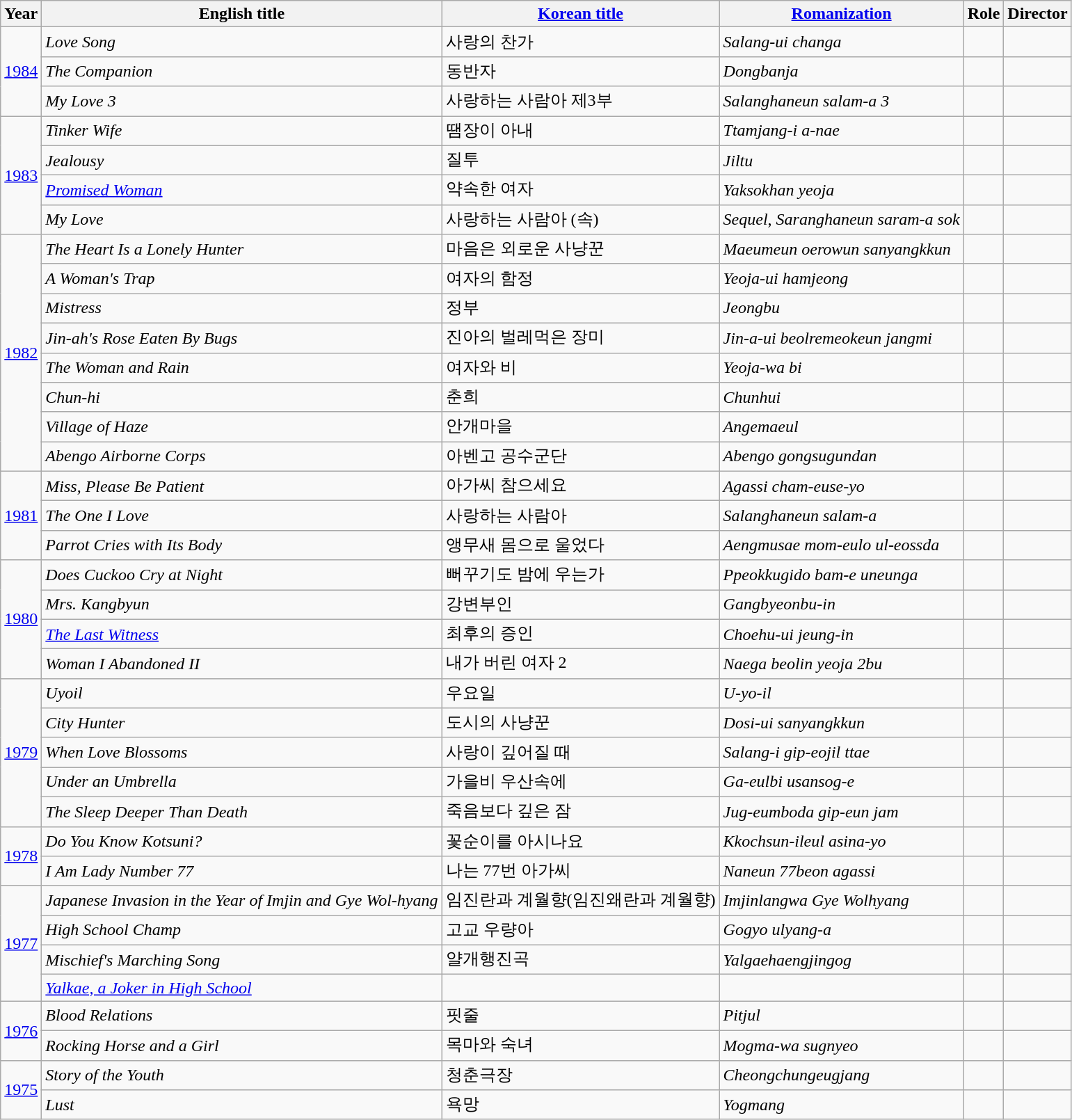<table class="wikitable">
<tr>
<th>Year</th>
<th>English title</th>
<th><a href='#'>Korean title</a></th>
<th><a href='#'>Romanization</a></th>
<th>Role</th>
<th>Director</th>
</tr>
<tr>
<td rowspan="3"><a href='#'>1984</a></td>
<td><em>Love Song</em></td>
<td>사랑의 찬가</td>
<td><em>Salang-ui changa</em></td>
<td></td>
<td></td>
</tr>
<tr>
<td><em>The Companion</em></td>
<td>동반자</td>
<td><em>Dongbanja</em></td>
<td></td>
<td></td>
</tr>
<tr>
<td><em>My Love 3</em></td>
<td>사랑하는 사람아 제3부</td>
<td><em>Salanghaneun salam-a 3</em></td>
<td></td>
<td></td>
</tr>
<tr>
<td rowspan="4"><a href='#'>1983</a></td>
<td><em>Tinker Wife</em></td>
<td>땜장이 아내</td>
<td><em>Ttamjang-i a-nae</em></td>
<td></td>
<td></td>
</tr>
<tr>
<td><em>Jealousy</em></td>
<td>질투</td>
<td><em>Jiltu</em></td>
<td></td>
<td></td>
</tr>
<tr>
<td><em><a href='#'>Promised Woman</a></em></td>
<td>약속한 여자</td>
<td><em>Yaksokhan yeoja</em></td>
<td></td>
<td></td>
</tr>
<tr>
<td><em>My Love</em></td>
<td>사랑하는 사람아 (속)</td>
<td><em>Sequel</em>, <em>Saranghaneun saram-a sok</em></td>
<td></td>
<td></td>
</tr>
<tr>
<td rowspan="8"><a href='#'>1982</a></td>
<td><em>The Heart Is a Lonely Hunter</em></td>
<td>마음은 외로운 사냥꾼</td>
<td><em>Maeumeun oerowun sanyangkkun</em></td>
<td></td>
<td></td>
</tr>
<tr>
<td><em>A Woman's Trap</em></td>
<td>여자의 함정</td>
<td><em>Yeoja-ui hamjeong</em></td>
<td></td>
<td></td>
</tr>
<tr>
<td><em>Mistress</em></td>
<td>정부</td>
<td><em>Jeongbu</em></td>
<td></td>
<td></td>
</tr>
<tr>
<td><em>Jin-ah's Rose Eaten By Bugs</em></td>
<td>진아의 벌레먹은 장미</td>
<td><em>Jin-a-ui beolremeokeun jangmi</em></td>
<td></td>
<td></td>
</tr>
<tr>
<td><em>The Woman and Rain</em></td>
<td>여자와 비</td>
<td><em>Yeoja-wa bi</em></td>
<td></td>
<td></td>
</tr>
<tr>
<td><em>Chun-hi</em></td>
<td>춘희</td>
<td><em>Chunhui</em></td>
<td></td>
<td></td>
</tr>
<tr>
<td><em>Village of Haze</em></td>
<td>안개마을</td>
<td><em>Angemaeul</em></td>
<td></td>
<td></td>
</tr>
<tr>
<td><em>Abengo Airborne Corps</em></td>
<td>아벤고 공수군단</td>
<td><em>Abengo gongsugundan</em></td>
<td></td>
<td></td>
</tr>
<tr>
<td rowspan="3"><a href='#'>1981</a></td>
<td><em>Miss, Please Be Patient</em></td>
<td>아가씨 참으세요</td>
<td><em>Agassi cham-euse-yo</em></td>
<td></td>
<td></td>
</tr>
<tr>
<td><em>The One I Love</em></td>
<td>사랑하는 사람아</td>
<td><em>Salanghaneun salam-a</em></td>
<td></td>
<td></td>
</tr>
<tr>
<td><em>Parrot Cries with Its Body</em></td>
<td>앵무새 몸으로 울었다</td>
<td><em>Aengmusae mom-eulo ul-eossda</em></td>
<td></td>
<td></td>
</tr>
<tr>
<td rowspan="4"><a href='#'>1980</a></td>
<td><em>Does Cuckoo Cry at Night</em></td>
<td>뻐꾸기도 밤에 우는가</td>
<td><em>Ppeokkugido bam-e uneunga</em></td>
<td></td>
<td></td>
</tr>
<tr>
<td><em>Mrs. Kangbyun</em></td>
<td>강변부인</td>
<td><em>Gangbyeonbu-in</em></td>
<td></td>
<td></td>
</tr>
<tr>
<td><em><a href='#'>The Last Witness</a></em></td>
<td>최후의 증인</td>
<td><em>Choehu-ui jeung-in</em></td>
<td></td>
<td></td>
</tr>
<tr>
<td><em>Woman I Abandoned II</em></td>
<td>내가 버린 여자 2</td>
<td><em>Naega beolin yeoja 2bu</em></td>
<td></td>
<td></td>
</tr>
<tr>
<td rowspan="5"><a href='#'>1979</a></td>
<td><em>Uyoil</em></td>
<td>우요일</td>
<td><em>U-yo-il</em></td>
<td></td>
<td></td>
</tr>
<tr>
<td><em>City Hunter</em></td>
<td>도시의 사냥꾼</td>
<td><em>Dosi-ui sanyangkkun</em></td>
<td></td>
<td></td>
</tr>
<tr>
<td><em>When Love Blossoms</em></td>
<td>사랑이 깊어질 때</td>
<td><em>Salang-i gip-eojil ttae</em></td>
<td></td>
<td></td>
</tr>
<tr>
<td><em>Under an Umbrella</em></td>
<td>가을비 우산속에</td>
<td><em>Ga-eulbi usansog-e</em></td>
<td></td>
<td></td>
</tr>
<tr>
<td><em>The Sleep Deeper Than Death</em></td>
<td>죽음보다 깊은 잠</td>
<td><em>Jug-eumboda gip-eun jam</em></td>
<td></td>
<td></td>
</tr>
<tr>
<td rowspan="2"><a href='#'>1978</a></td>
<td><em>Do You Know Kotsuni?</em></td>
<td>꽃순이를 아시나요</td>
<td><em>Kkochsun-ileul asina-yo</em></td>
<td></td>
<td></td>
</tr>
<tr>
<td><em>I Am Lady Number 77</em></td>
<td>나는 77번 아가씨</td>
<td><em>Naneun 77beon agassi</em></td>
<td></td>
<td></td>
</tr>
<tr>
<td rowspan="4"><a href='#'>1977</a></td>
<td><em>Japanese Invasion in the Year of Imjin and Gye Wol-hyang</em></td>
<td>임진란과 계월향(임진왜란과 계월향)</td>
<td><em>Imjinlangwa Gye Wolhyang</em></td>
<td></td>
<td></td>
</tr>
<tr>
<td><em>High School Champ</em></td>
<td>고교 우량아</td>
<td><em>Gogyo ulyang-a</em></td>
<td></td>
<td></td>
</tr>
<tr>
<td><em>Mischief's Marching Song</em></td>
<td>얄개행진곡</td>
<td><em>Yalgaehaengjingog</em></td>
<td></td>
<td></td>
</tr>
<tr>
<td><em><a href='#'>Yalkae, a Joker in High School</a></em></td>
<td></td>
<td></td>
<td></td>
<td></td>
</tr>
<tr>
<td rowspan="2"><a href='#'>1976</a></td>
<td><em>Blood Relations</em></td>
<td>핏줄</td>
<td><em>Pitjul</em></td>
<td></td>
<td></td>
</tr>
<tr>
<td><em>Rocking Horse and a Girl</em></td>
<td>목마와 숙녀</td>
<td><em>Mogma-wa sugnyeo</em></td>
<td></td>
<td></td>
</tr>
<tr>
<td rowspan="2"><a href='#'>1975</a></td>
<td><em>Story of the Youth</em></td>
<td>청춘극장</td>
<td><em>Cheongchungeugjang</em></td>
<td></td>
<td></td>
</tr>
<tr>
<td><em>Lust</em></td>
<td>욕망</td>
<td><em>Yogmang</em></td>
<td></td>
<td></td>
</tr>
</table>
